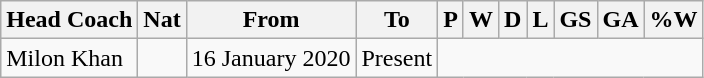<table class="wikitable sortable" style="tex-align:center">
<tr>
<th>Head Coach</th>
<th>Nat</th>
<th class="unsortable">From</th>
<th class="unsortable">To</th>
<th abbr="1">P</th>
<th abbr="0">W</th>
<th abbr="0">D</th>
<th abbr="1">L</th>
<th abbr="0">GS</th>
<th abbr="1">GA</th>
<th abbr="00">%W</th>
</tr>
<tr>
<td align=left>Milon Khan</td>
<td align=left></td>
<td align=left>16 January 2020</td>
<td align=left>Present<br></td>
</tr>
</table>
